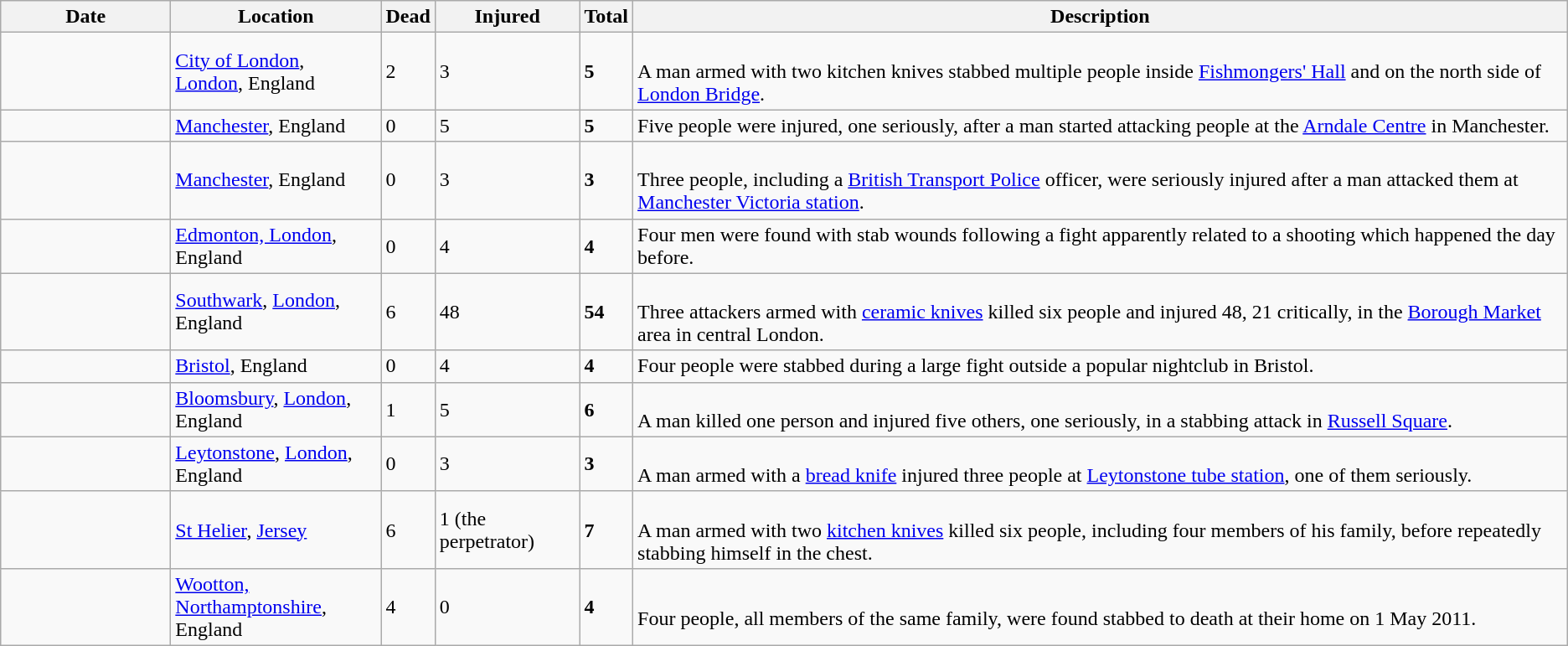<table class="wikitable sortable">
<tr>
<th scope="col" style="width: 8rem;">Date</th>
<th scope="col" style="width: 10rem;">Location</th>
<th data-sort-type="number">Dead</th>
<th data-sort-type="number">Injured</th>
<th data-sort-type="number">Total</th>
<th class="unsortable">Description</th>
</tr>
<tr>
<td></td>
<td><a href='#'>City of London</a>, <a href='#'>London</a>, England</td>
<td>2</td>
<td>3</td>
<td><strong>5</strong></td>
<td><br>A man armed with two kitchen knives stabbed multiple people inside <a href='#'>Fishmongers' Hall</a> and on the north side of <a href='#'>London Bridge</a>.</td>
</tr>
<tr>
<td></td>
<td><a href='#'>Manchester</a>, England</td>
<td>0</td>
<td>5</td>
<td><strong>5</strong></td>
<td>Five people were injured, one seriously, after a man started attacking people at the <a href='#'>Arndale Centre</a> in Manchester.</td>
</tr>
<tr>
<td></td>
<td><a href='#'>Manchester</a>, England</td>
<td>0</td>
<td>3</td>
<td><strong>3</strong></td>
<td><br>Three people, including a <a href='#'>British Transport Police</a> officer, were seriously injured after a man attacked them at <a href='#'>Manchester Victoria station</a>.</td>
</tr>
<tr>
<td></td>
<td><a href='#'>Edmonton, London</a>, England</td>
<td>0</td>
<td>4</td>
<td><strong>4</strong></td>
<td>Four men were found with stab wounds following a fight apparently related to a shooting which happened the day before.</td>
</tr>
<tr>
<td></td>
<td><a href='#'>Southwark</a>, <a href='#'>London</a>, England</td>
<td>6</td>
<td>48</td>
<td><strong>54</strong></td>
<td><br>Three attackers armed with <a href='#'>ceramic knives</a> killed six people and injured 48, 21 critically, in the <a href='#'>Borough Market</a> area in central London.</td>
</tr>
<tr>
<td></td>
<td><a href='#'>Bristol</a>, England</td>
<td>0</td>
<td>4</td>
<td><strong>4</strong></td>
<td>Four people were stabbed during a large fight outside a popular nightclub in Bristol.</td>
</tr>
<tr>
<td></td>
<td><a href='#'>Bloomsbury</a>, <a href='#'>London</a>, England</td>
<td>1</td>
<td>5</td>
<td><strong>6</strong></td>
<td><br>A man killed one person and injured five others, one seriously, in a stabbing attack in <a href='#'>Russell Square</a>.</td>
</tr>
<tr>
<td></td>
<td><a href='#'>Leytonstone</a>, <a href='#'>London</a>, England</td>
<td>0</td>
<td>3</td>
<td><strong>3</strong></td>
<td><br>A man armed with a <a href='#'>bread knife</a> injured three people at <a href='#'>Leytonstone tube station</a>, one of them seriously.</td>
</tr>
<tr>
<td></td>
<td><a href='#'>St Helier</a>, <a href='#'>Jersey</a></td>
<td>6</td>
<td>1 (the perpetrator)</td>
<td><strong>7</strong></td>
<td><br>A man armed with two <a href='#'>kitchen knives</a> killed six people, including four members of his family, before repeatedly stabbing himself in the chest.</td>
</tr>
<tr>
<td></td>
<td><a href='#'>Wootton, Northamptonshire</a>, England</td>
<td>4</td>
<td>0</td>
<td><strong>4</strong></td>
<td><br>Four people, all members of the same family, were found stabbed to death at their home on 1 May 2011.</td>
</tr>
</table>
